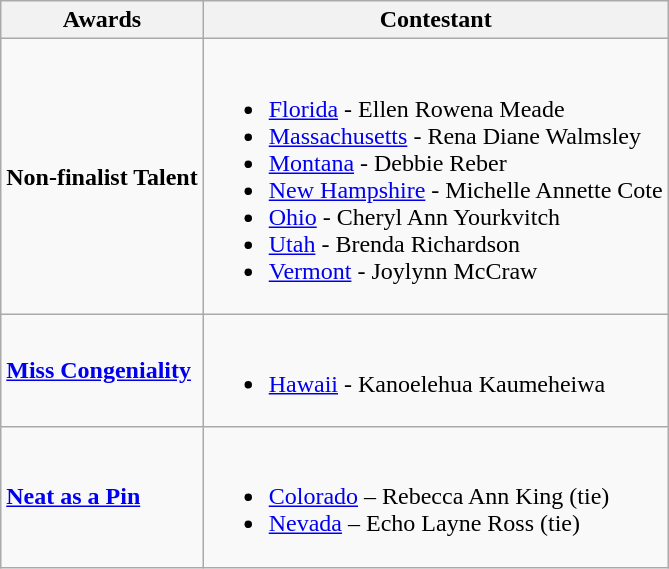<table class="wikitable">
<tr>
<th>Awards</th>
<th>Contestant</th>
</tr>
<tr>
<td><strong>Non-finalist Talent</strong></td>
<td><br><ul><li> <a href='#'>Florida</a> - Ellen Rowena Meade</li><li> <a href='#'>Massachusetts</a> - Rena Diane Walmsley</li><li> <a href='#'>Montana</a> - Debbie Reber</li><li> <a href='#'>New Hampshire</a> - Michelle Annette Cote</li><li> <a href='#'>Ohio</a> - Cheryl Ann Yourkvitch</li><li> <a href='#'>Utah</a> - Brenda Richardson</li><li> <a href='#'>Vermont</a> - Joylynn McCraw</li></ul></td>
</tr>
<tr>
<td><strong><a href='#'>Miss Congeniality</a></strong></td>
<td><br><ul><li> <a href='#'>Hawaii</a> - Kanoelehua Kaumeheiwa</li></ul></td>
</tr>
<tr>
<td><strong><a href='#'>Neat as a Pin</a></strong></td>
<td><br><ul><li> <a href='#'>Colorado</a> – Rebecca Ann King (tie)</li><li> <a href='#'>Nevada</a> – Echo Layne Ross (tie)</li></ul></td>
</tr>
</table>
